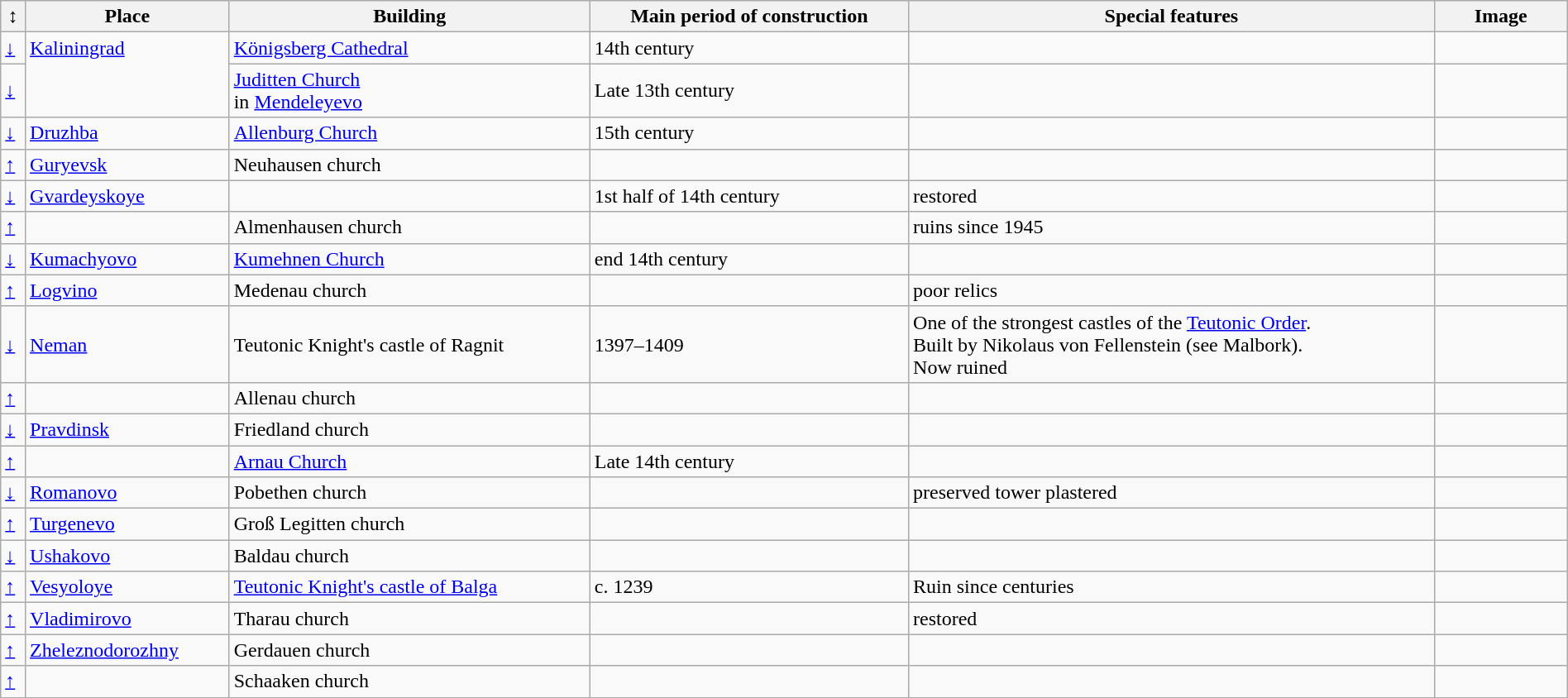<table class="wikitable"  style="border:2px; width:100%;">
<tr>
<th>↕</th>
<th>Place</th>
<th>Building</th>
<th>Main period of construction</th>
<th>Special features</th>
<th>Image</th>
</tr>
<tr>
<td><a href='#'>↓</a></td>
<td valign=top rowspan=2><a href='#'>Kaliningrad</a></td>
<td><a href='#'>Königsberg Cathedral</a></td>
<td>14th century</td>
<td></td>
<td style="width:100px;"></td>
</tr>
<tr>
<td><a href='#'>↓</a></td>
<td><a href='#'>Juditten Church</a><br>in <a href='#'>Mendeleyevo</a></td>
<td>Late 13th century</td>
<td></td>
<td></td>
</tr>
<tr>
<td><a href='#'>↓</a></td>
<td><a href='#'>Druzhba</a></td>
<td><a href='#'>Allenburg Church</a></td>
<td>15th century</td>
<td></td>
<td></td>
</tr>
<tr>
<td><a href='#'>↑</a></td>
<td><a href='#'>Guryevsk</a></td>
<td>Neuhausen church</td>
<td></td>
<td></td>
<td></td>
</tr>
<tr>
<td><a href='#'>↓</a></td>
<td><a href='#'>Gvardeyskoye</a></td>
<td></td>
<td>1st half of 14th century</td>
<td>restored</td>
<td></td>
</tr>
<tr>
<td><a href='#'>↑</a></td>
<td></td>
<td>Almenhausen church</td>
<td></td>
<td>ruins since 1945</td>
<td></td>
</tr>
<tr>
<td><a href='#'>↓</a></td>
<td><a href='#'>Kumachyovo</a></td>
<td><a href='#'>Kumehnen Church</a></td>
<td>end 14th century</td>
<td></td>
<td></td>
</tr>
<tr>
<td><a href='#'>↑</a></td>
<td><a href='#'>Logvino</a></td>
<td>Medenau church</td>
<td></td>
<td>poor relics</td>
<td></td>
</tr>
<tr>
<td><a href='#'>↓</a></td>
<td><a href='#'>Neman</a></td>
<td>Teutonic Knight's castle of Ragnit</td>
<td>1397–1409</td>
<td>One of the strongest castles of the <a href='#'>Teutonic Order</a>.<br>Built by Nikolaus von Fellenstein (see Malbork).<br>Now ruined</td>
<td></td>
</tr>
<tr>
<td><a href='#'>↑</a></td>
<td></td>
<td>Allenau church</td>
<td></td>
<td></td>
<td></td>
</tr>
<tr>
<td><a href='#'>↓</a></td>
<td><a href='#'>Pravdinsk</a></td>
<td>Friedland church</td>
<td></td>
<td></td>
<td></td>
</tr>
<tr>
<td><a href='#'>↑</a></td>
<td></td>
<td><a href='#'>Arnau Church</a></td>
<td>Late 14th century</td>
<td></td>
<td></td>
</tr>
<tr>
<td><a href='#'>↓</a></td>
<td><a href='#'>Romanovo</a></td>
<td>Pobethen church</td>
<td></td>
<td> preserved tower plastered</td>
<td></td>
</tr>
<tr>
<td><a href='#'>↑</a></td>
<td><a href='#'>Turgenevo</a></td>
<td>Groß Legitten church</td>
<td></td>
<td></td>
<td></td>
</tr>
<tr>
<td><a href='#'>↓</a></td>
<td><a href='#'>Ushakovo</a></td>
<td>Baldau church</td>
<td></td>
<td></td>
<td></td>
</tr>
<tr>
<td><a href='#'>↑</a></td>
<td><a href='#'>Vesyoloye</a></td>
<td><a href='#'>Teutonic Knight's castle of Balga</a></td>
<td>c. 1239</td>
<td>Ruin since centuries</td>
<td></td>
</tr>
<tr>
<td><a href='#'>↑</a></td>
<td><a href='#'>Vladimirovo</a></td>
<td>Tharau church</td>
<td></td>
<td>restored</td>
<td></td>
</tr>
<tr>
<td><a href='#'>↑</a></td>
<td><a href='#'>Zheleznodorozhny</a></td>
<td>Gerdauen church</td>
<td></td>
<td></td>
<td></td>
</tr>
<tr>
<td><a href='#'>↑</a></td>
<td></td>
<td>Schaaken church</td>
<td></td>
<td></td>
<td></td>
</tr>
</table>
